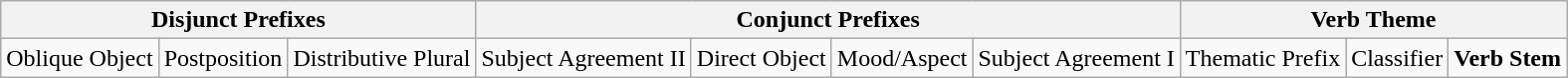<table class="wikitable" border="1">
<tr>
<th colspan="3">Disjunct Prefixes</th>
<th colspan="4">Conjunct Prefixes</th>
<th colspan="3">Verb Theme</th>
</tr>
<tr>
<td>Oblique Object</td>
<td>Postposition</td>
<td>Distributive Plural</td>
<td>Subject Agreement II</td>
<td>Direct Object</td>
<td>Mood/Aspect</td>
<td>Subject Agreement I</td>
<td>Thematic Prefix</td>
<td>Classifier</td>
<td><strong>Verb Stem</strong></td>
</tr>
</table>
